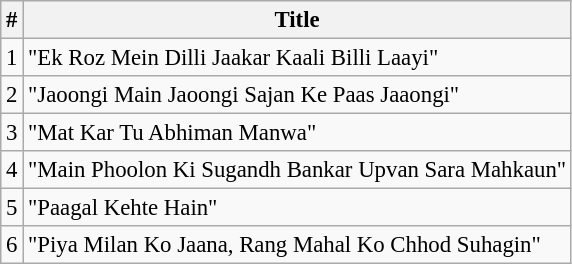<table class="wikitable" style="font-size:95%;">
<tr>
<th>#</th>
<th>Title</th>
</tr>
<tr>
<td>1</td>
<td>"Ek Roz Mein Dilli Jaakar Kaali Billi Laayi"</td>
</tr>
<tr>
<td>2</td>
<td>"Jaoongi Main Jaoongi Sajan Ke Paas Jaaongi"</td>
</tr>
<tr>
<td>3</td>
<td>"Mat Kar Tu Abhiman Manwa"</td>
</tr>
<tr>
<td>4</td>
<td>"Main Phoolon Ki Sugandh Bankar Upvan Sara Mahkaun"</td>
</tr>
<tr>
<td>5</td>
<td>"Paagal Kehte Hain"</td>
</tr>
<tr>
<td>6</td>
<td>"Piya Milan Ko Jaana, Rang Mahal Ko Chhod Suhagin"</td>
</tr>
</table>
